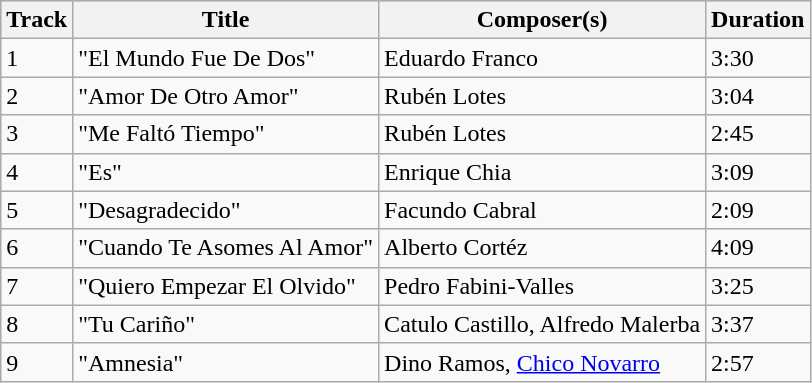<table class="wikitable">
<tr style="background:#ccc; text-align:center;">
<th>Track</th>
<th>Title</th>
<th>Composer(s)</th>
<th>Duration</th>
</tr>
<tr>
<td>1</td>
<td>"El Mundo Fue De Dos"</td>
<td>Eduardo Franco</td>
<td>3:30</td>
</tr>
<tr>
<td>2</td>
<td>"Amor De Otro Amor"</td>
<td>Rubén Lotes</td>
<td>3:04</td>
</tr>
<tr>
<td>3</td>
<td>"Me Faltó Tiempo"</td>
<td>Rubén Lotes</td>
<td>2:45</td>
</tr>
<tr>
<td>4</td>
<td>"Es"</td>
<td>Enrique Chia</td>
<td>3:09</td>
</tr>
<tr>
<td>5</td>
<td>"Desagradecido"</td>
<td>Facundo Cabral</td>
<td>2:09</td>
</tr>
<tr>
<td>6</td>
<td>"Cuando Te Asomes Al Amor"</td>
<td>Alberto Cortéz</td>
<td>4:09</td>
</tr>
<tr>
<td>7</td>
<td>"Quiero Empezar El Olvido"</td>
<td>Pedro Fabini-Valles</td>
<td>3:25</td>
</tr>
<tr>
<td>8</td>
<td>"Tu Cariño"</td>
<td>Catulo Castillo, Alfredo Malerba</td>
<td>3:37</td>
</tr>
<tr>
<td>9</td>
<td>"Amnesia"</td>
<td>Dino Ramos, <a href='#'>Chico Novarro</a></td>
<td>2:57</td>
</tr>
</table>
